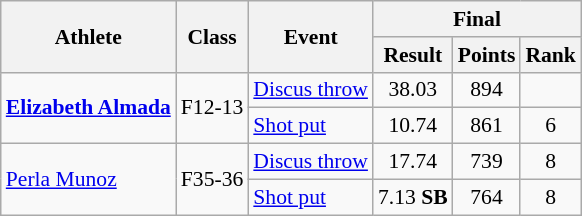<table class=wikitable style="font-size:90%">
<tr>
<th rowspan="2">Athlete</th>
<th rowspan="2">Class</th>
<th rowspan="2">Event</th>
<th colspan="3">Final</th>
</tr>
<tr>
<th>Result</th>
<th>Points</th>
<th>Rank</th>
</tr>
<tr>
<td rowspan="2"><strong><a href='#'>Elizabeth Almada</a></strong></td>
<td rowspan="2" style="text-align:center;">F12-13</td>
<td><a href='#'>Discus throw</a></td>
<td style="text-align:center;">38.03</td>
<td style="text-align:center;">894</td>
<td style="text-align:center;"></td>
</tr>
<tr>
<td><a href='#'>Shot put</a></td>
<td style="text-align:center;">10.74</td>
<td style="text-align:center;">861</td>
<td style="text-align:center;">6</td>
</tr>
<tr>
<td rowspan="2"><a href='#'>Perla Munoz</a></td>
<td rowspan="2" style="text-align:center;">F35-36</td>
<td><a href='#'>Discus throw</a></td>
<td style="text-align:center;">17.74</td>
<td style="text-align:center;">739</td>
<td style="text-align:center;">8</td>
</tr>
<tr>
<td><a href='#'>Shot put</a></td>
<td style="text-align:center;">7.13 <strong>SB</strong></td>
<td style="text-align:center;">764</td>
<td style="text-align:center;">8</td>
</tr>
</table>
